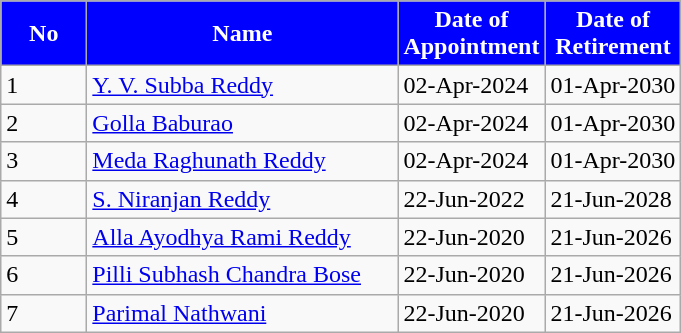<table class="wikitable sortable">
<tr>
<th style="background-color:#0000FF; color:#FFFFFF; width:50px;">No</th>
<th style="background-color:#0000FF; color:#FFFFFF; width:200px;">Name</th>
<th style="background-color:#0000FF; color:#FFFFFF;">Date of <br>Appointment</th>
<th style="background-color:#0000FF; color:#FFFFFF;">Date of <br>Retirement</th>
</tr>
<tr>
<td>1</td>
<td><a href='#'>Y. V. Subba Reddy</a></td>
<td>02-Apr-2024</td>
<td>01-Apr-2030</td>
</tr>
<tr>
<td>2</td>
<td><a href='#'>Golla Baburao</a></td>
<td>02-Apr-2024</td>
<td>01-Apr-2030</td>
</tr>
<tr>
<td>3</td>
<td><a href='#'>Meda Raghunath Reddy</a></td>
<td>02-Apr-2024</td>
<td>01-Apr-2030</td>
</tr>
<tr>
<td>4</td>
<td><a href='#'>S. Niranjan Reddy</a></td>
<td>22-Jun-2022</td>
<td>21-Jun-2028</td>
</tr>
<tr>
<td>5</td>
<td><a href='#'>Alla Ayodhya Rami Reddy</a></td>
<td>22-Jun-2020</td>
<td>21-Jun-2026</td>
</tr>
<tr>
<td>6</td>
<td><a href='#'>Pilli Subhash Chandra Bose</a></td>
<td>22-Jun-2020</td>
<td>21-Jun-2026</td>
</tr>
<tr>
<td>7</td>
<td><a href='#'>Parimal Nathwani</a></td>
<td>22-Jun-2020</td>
<td>21-Jun-2026</td>
</tr>
</table>
